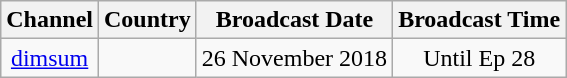<table class="wikitable" style="text-align:center">
<tr>
<th>Channel</th>
<th>Country</th>
<th>Broadcast Date</th>
<th>Broadcast Time</th>
</tr>
<tr>
<td><a href='#'>dimsum</a></td>
<td></td>
<td>26 November 2018</td>
<td>Until Ep 28</td>
</tr>
</table>
